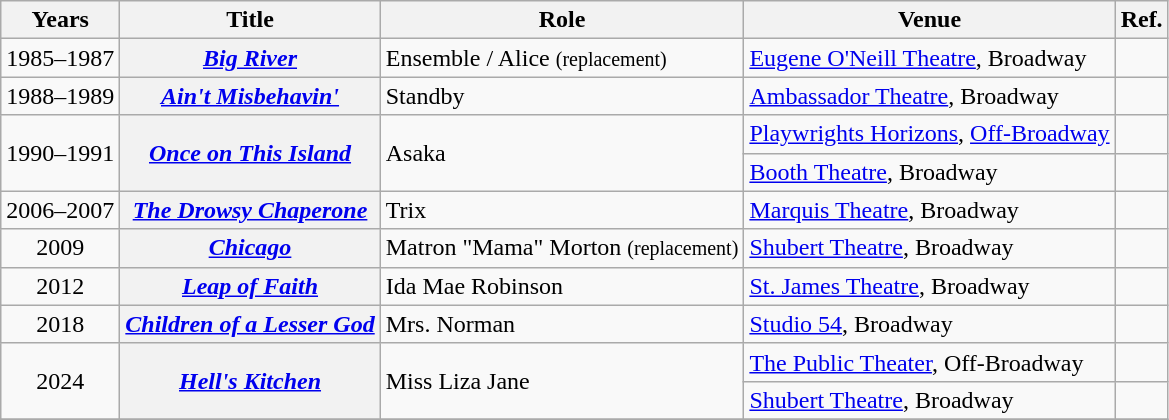<table class="wikitable plainrowheaders sortable">
<tr>
<th scope="col">Years</th>
<th scope="col">Title</th>
<th scope="col">Role</th>
<th scope="col">Venue</th>
<th class=unsortable>Ref.</th>
</tr>
<tr>
<td style="text-align:center;">1985–1987</td>
<th scope="row"><em><a href='#'>Big River</a></em></th>
<td>Ensemble / Alice <small> (replacement) </small></td>
<td><a href='#'>Eugene O'Neill Theatre</a>, Broadway</td>
<td style="text-align:center;"></td>
</tr>
<tr>
<td style="text-align:center;">1988–1989</td>
<th scope="row"><em><a href='#'>Ain't Misbehavin'</a></em></th>
<td>Standby</td>
<td><a href='#'>Ambassador Theatre</a>, Broadway</td>
<td style="text-align:center;"></td>
</tr>
<tr>
<td style="text-align:center;", rowspan=2>1990–1991</td>
<th scope="row", rowspan=2><em><a href='#'>Once on This Island</a></em></th>
<td rowspan=2>Asaka</td>
<td><a href='#'>Playwrights Horizons</a>, <a href='#'>Off-Broadway</a></td>
<td style="text-align:center;"></td>
</tr>
<tr>
<td><a href='#'>Booth Theatre</a>, Broadway</td>
<td style="text-align:center;"></td>
</tr>
<tr>
<td style="text-align:center;">2006–2007</td>
<th scope="row"><em><a href='#'>The Drowsy Chaperone</a></em></th>
<td>Trix</td>
<td><a href='#'>Marquis Theatre</a>, Broadway</td>
<td style="text-align:center;"></td>
</tr>
<tr>
<td style="text-align:center;">2009</td>
<th rowspan="1" scope="row"><em><a href='#'>Chicago</a></em></th>
<td rowspan=1>Matron "Mama" Morton <small> (replacement) </small></td>
<td><a href='#'>Shubert Theatre</a>, Broadway</td>
<td style="text-align:center;"></td>
</tr>
<tr>
<td style="text-align:center;">2012</td>
<th scope="row"><em><a href='#'>Leap of Faith</a></em></th>
<td>Ida Mae Robinson</td>
<td><a href='#'>St. James Theatre</a>, Broadway</td>
<td style="text-align:center;"></td>
</tr>
<tr>
<td style="text-align:center;">2018</td>
<th scope="row"><em><a href='#'>Children of a Lesser God</a></em></th>
<td>Mrs. Norman</td>
<td><a href='#'>Studio 54</a>, Broadway</td>
<td style="text-align:center;"></td>
</tr>
<tr>
<td style="text-align:center;", rowspan=2>2024</td>
<th scope="row", rowspan=2><a href='#'><em>Hell's Kitchen</em></a></th>
<td rowspan=2>Miss Liza Jane</td>
<td><a href='#'>The Public Theater</a>, Off-Broadway</td>
<td style="text-align:center;"></td>
</tr>
<tr>
<td><a href='#'>Shubert Theatre</a>, Broadway</td>
<td style="text-align:center;"></td>
</tr>
<tr>
</tr>
</table>
